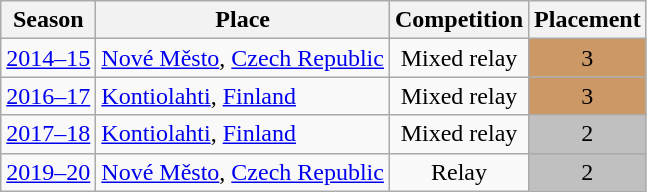<table class="wikitable sortable" style="text-align: center;">
<tr>
<th>Season</th>
<th>Place</th>
<th>Competition</th>
<th>Placement</th>
</tr>
<tr>
<td><a href='#'>2014–15</a></td>
<td align="left"> <a href='#'>Nové Město</a>, <a href='#'>Czech Republic</a></td>
<td>Mixed relay</td>
<td bgcolor="cc9966">3</td>
</tr>
<tr>
<td><a href='#'>2016–17</a></td>
<td align="left"> <a href='#'>Kontiolahti</a>, <a href='#'>Finland</a></td>
<td>Mixed relay</td>
<td bgcolor="cc9966">3</td>
</tr>
<tr>
<td><a href='#'>2017–18</a></td>
<td align="left"> <a href='#'>Kontiolahti</a>, <a href='#'>Finland</a></td>
<td>Mixed relay</td>
<td bgcolor=silver>2</td>
</tr>
<tr>
<td><a href='#'>2019–20</a></td>
<td align="left"> <a href='#'>Nové Město</a>, <a href='#'>Czech Republic</a></td>
<td>Relay</td>
<td bgcolor=silver>2</td>
</tr>
</table>
